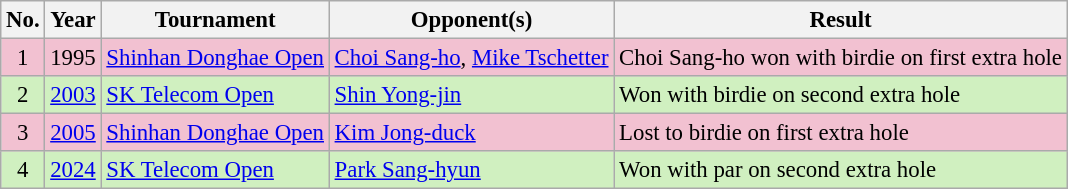<table class="wikitable" style="font-size:95%;">
<tr>
<th>No.</th>
<th>Year</th>
<th>Tournament</th>
<th>Opponent(s)</th>
<th>Result</th>
</tr>
<tr style="background:#F2C1D1;">
<td align=center>1</td>
<td>1995</td>
<td><a href='#'>Shinhan Donghae Open</a></td>
<td> <a href='#'>Choi Sang-ho</a>,  <a href='#'>Mike Tschetter</a></td>
<td>Choi Sang-ho won with birdie on first extra hole</td>
</tr>
<tr style="background:#D0F0C0;">
<td align=center>2</td>
<td><a href='#'>2003</a></td>
<td><a href='#'>SK Telecom Open</a></td>
<td> <a href='#'>Shin Yong-jin</a></td>
<td>Won with birdie on second extra hole</td>
</tr>
<tr style="background:#F2C1D1;">
<td align=center>3</td>
<td><a href='#'>2005</a></td>
<td><a href='#'>Shinhan Donghae Open</a></td>
<td> <a href='#'>Kim Jong-duck</a></td>
<td>Lost to birdie on first extra hole</td>
</tr>
<tr style="background:#D0F0C0;">
<td align=center>4</td>
<td><a href='#'>2024</a></td>
<td><a href='#'>SK Telecom Open</a></td>
<td> <a href='#'>Park Sang-hyun</a></td>
<td>Won with par on second extra hole</td>
</tr>
</table>
